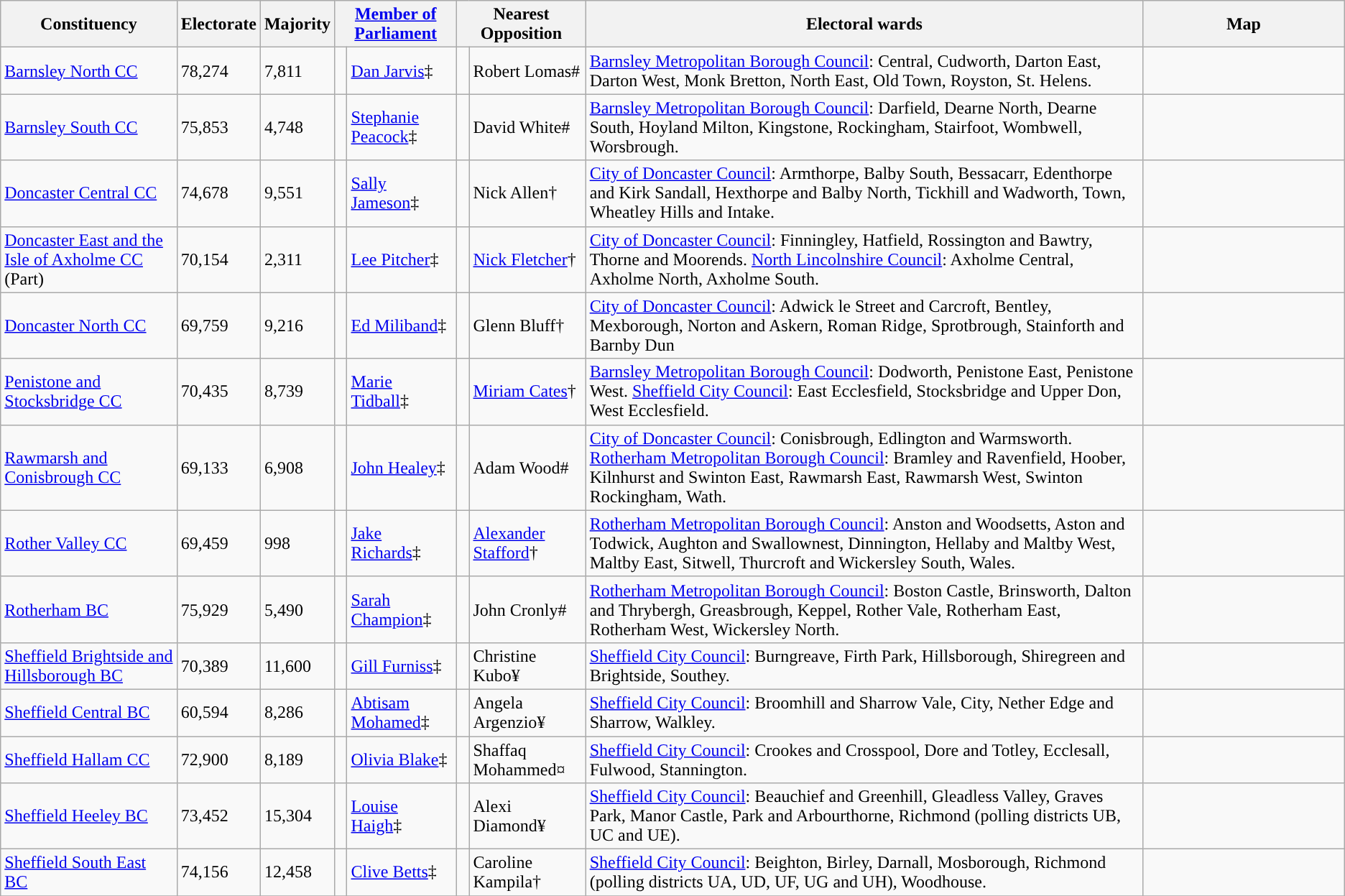<table class="wikitable sortable">
<tr>
<th rowspan=1>Constituency</th>
<th rowspan=1>Electorate</th>
<th rowspan=1>Majority</th>
<th colspan=2 class=unsortable><a href='#'>Member of Parliament</a></th>
<th colspan=2 class=unsortable>Nearest Opposition</th>
<th rowspan=1 class=unsortable>Electoral wards</th>
<th rowspan=1 class="unsortable" style="width:15%;">Map</th>
</tr>
<tr>
<td><a href='#'>Barnsley North CC</a></td>
<td>78,274</td>
<td>7,811</td>
<td style="color:inherit;background:"> </td>
<td><a href='#'>Dan Jarvis</a>‡</td>
<td style="color:inherit;background:"> </td>
<td>Robert Lomas#</td>
<td><a href='#'>Barnsley Metropolitan Borough Council</a>: Central, Cudworth, Darton East, Darton West, Monk Bretton, North East, Old Town, Royston, St. Helens.</td>
<td></td>
</tr>
<tr>
<td><a href='#'>Barnsley South CC</a></td>
<td>75,853</td>
<td>4,748</td>
<td style="color:inherit;background:"> </td>
<td><a href='#'>Stephanie Peacock</a>‡</td>
<td style="color:inherit;background:"> </td>
<td>David White#</td>
<td><a href='#'>Barnsley Metropolitan Borough Council</a>: Darfield, Dearne North, Dearne South, Hoyland Milton, Kingstone, Rockingham, Stairfoot, Wombwell, Worsbrough.</td>
<td></td>
</tr>
<tr>
<td><a href='#'>Doncaster Central CC</a></td>
<td>74,678</td>
<td>9,551</td>
<td style="color:inherit;background:"> </td>
<td><a href='#'>Sally Jameson</a>‡</td>
<td style="color:inherit;background:"> </td>
<td>Nick Allen†</td>
<td><a href='#'>City of Doncaster Council</a>: Armthorpe, Balby South, Bessacarr, Edenthorpe and Kirk Sandall, Hexthorpe and Balby North, Tickhill and Wadworth, Town, Wheatley Hills and Intake.</td>
<td></td>
</tr>
<tr>
<td><a href='#'>Doncaster East and the Isle of Axholme CC</a> (Part)</td>
<td>70,154</td>
<td>2,311</td>
<td style="color:inherit;background:"> </td>
<td><a href='#'>Lee Pitcher</a>‡</td>
<td style="color:inherit;background:"> </td>
<td><a href='#'>Nick Fletcher</a>†</td>
<td><a href='#'>City of Doncaster Council</a>: Finningley, Hatfield, Rossington and Bawtry, Thorne and Moorends. <a href='#'>North Lincolnshire Council</a>: Axholme Central, Axholme North, Axholme South.</td>
<td></td>
</tr>
<tr>
<td><a href='#'>Doncaster North CC</a></td>
<td>69,759</td>
<td>9,216</td>
<td style="color:inherit;background:"> </td>
<td><a href='#'>Ed Miliband</a>‡</td>
<td style="color:inherit;background:"> </td>
<td>Glenn Bluff†</td>
<td><a href='#'>City of Doncaster Council</a>: Adwick le Street and Carcroft, Bentley, Mexborough, Norton and Askern, Roman Ridge, Sprotbrough, Stainforth and Barnby Dun</td>
<td></td>
</tr>
<tr>
<td><a href='#'>Penistone and Stocksbridge CC</a></td>
<td>70,435</td>
<td>8,739</td>
<td style="color:inherit;background:"> </td>
<td><a href='#'>Marie Tidball</a>‡</td>
<td style="color:inherit;background:"> </td>
<td><a href='#'>Miriam Cates</a>†</td>
<td><a href='#'>Barnsley Metropolitan Borough Council</a>: Dodworth, Penistone East, Penistone West. <a href='#'>Sheffield City Council</a>: East Ecclesfield, Stocksbridge and Upper Don, West Ecclesfield.</td>
<td></td>
</tr>
<tr>
<td><a href='#'>Rawmarsh and Conisbrough CC</a></td>
<td>69,133</td>
<td>6,908</td>
<td style="color:inherit;background:"> </td>
<td><a href='#'>John Healey</a>‡</td>
<td style="color:inherit;background:"> </td>
<td>Adam Wood#</td>
<td><a href='#'>City of Doncaster Council</a>: Conisbrough, Edlington and Warmsworth. <a href='#'>Rotherham Metropolitan Borough Council</a>: Bramley and Ravenfield, Hoober, Kilnhurst and Swinton East, Rawmarsh East, Rawmarsh West, Swinton Rockingham, Wath.</td>
<td></td>
</tr>
<tr>
<td><a href='#'>Rother Valley CC</a></td>
<td>69,459</td>
<td>998</td>
<td style="color:inherit;background:"> </td>
<td><a href='#'>Jake Richards</a>‡</td>
<td style="color:inherit;background:"> </td>
<td><a href='#'>Alexander Stafford</a>†</td>
<td><a href='#'>Rotherham Metropolitan Borough Council</a>: Anston and Woodsetts, Aston and Todwick, Aughton and Swallownest, Dinnington, Hellaby and Maltby West, Maltby East, Sitwell, Thurcroft and Wickersley South, Wales.</td>
<td></td>
</tr>
<tr>
<td><a href='#'>Rotherham BC</a></td>
<td>75,929</td>
<td>5,490</td>
<td style="color:inherit;background:"> </td>
<td><a href='#'>Sarah Champion</a>‡</td>
<td style="color:inherit;background:"> </td>
<td>John Cronly#</td>
<td><a href='#'>Rotherham Metropolitan Borough Council</a>: Boston Castle, Brinsworth, Dalton and Thrybergh, Greasbrough, Keppel, Rother Vale, Rotherham East, Rotherham West, Wickersley North.</td>
<td></td>
</tr>
<tr>
<td><a href='#'>Sheffield Brightside and Hillsborough BC</a></td>
<td>70,389</td>
<td>11,600</td>
<td style="color:inherit;background:"> </td>
<td><a href='#'>Gill Furniss</a>‡</td>
<td style="color:inherit;background:"> </td>
<td>Christine Kubo¥</td>
<td><a href='#'>Sheffield City Council</a>: Burngreave, Firth Park, Hillsborough, Shiregreen and Brightside, Southey.</td>
<td></td>
</tr>
<tr>
<td><a href='#'>Sheffield Central BC</a></td>
<td>60,594</td>
<td>8,286</td>
<td style="color:inherit;background:"> </td>
<td><a href='#'>Abtisam Mohamed</a>‡</td>
<td style="color:inherit;background:"> </td>
<td>Angela Argenzio¥</td>
<td><a href='#'>Sheffield City Council</a>: Broomhill and Sharrow Vale, City, Nether Edge and Sharrow, Walkley.</td>
<td></td>
</tr>
<tr>
<td><a href='#'>Sheffield Hallam CC</a></td>
<td>72,900</td>
<td>8,189</td>
<td style="color:inherit;background:"></td>
<td><a href='#'>Olivia Blake</a>‡</td>
<td style="color:inherit;background:"> </td>
<td>Shaffaq Mohammed¤</td>
<td><a href='#'>Sheffield City Council</a>: Crookes and Crosspool, Dore and Totley, Ecclesall, Fulwood, Stannington.</td>
<td></td>
</tr>
<tr>
<td><a href='#'>Sheffield Heeley BC</a></td>
<td>73,452</td>
<td>15,304</td>
<td style="color:inherit;background:"> </td>
<td><a href='#'>Louise Haigh</a>‡</td>
<td style="color:inherit;background:"> </td>
<td>Alexi Diamond¥</td>
<td><a href='#'>Sheffield City Council</a>: Beauchief and Greenhill, Gleadless Valley, Graves Park, Manor Castle, Park and Arbourthorne, Richmond (polling districts UB, UC and UE).</td>
<td></td>
</tr>
<tr>
<td><a href='#'>Sheffield South East BC</a></td>
<td>74,156</td>
<td>12,458</td>
<td style="color:inherit;background:"> </td>
<td><a href='#'>Clive Betts</a>‡</td>
<td style="color:inherit;background:"> </td>
<td>Caroline Kampila†</td>
<td><a href='#'>Sheffield City Council</a>: Beighton, Birley, Darnall, Mosborough, Richmond (polling districts UA, UD, UF, UG and UH), Woodhouse.</td>
<td></td>
</tr>
<tr>
</tr>
</table>
